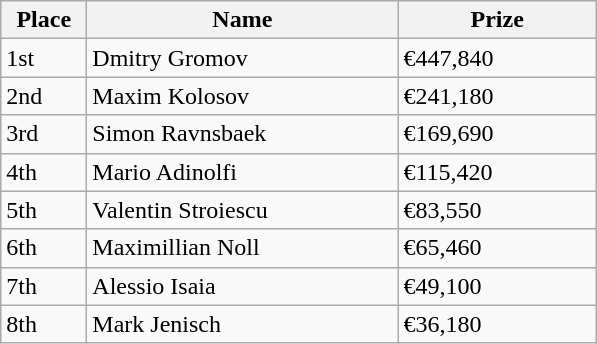<table class="wikitable">
<tr>
<th style="width:50px;">Place</th>
<th style="width:200px;">Name</th>
<th style="width:125px;">Prize</th>
</tr>
<tr>
<td>1st</td>
<td> Dmitry Gromov</td>
<td>€447,840</td>
</tr>
<tr>
<td>2nd</td>
<td> Maxim Kolosov</td>
<td>€241,180</td>
</tr>
<tr>
<td>3rd</td>
<td> Simon Ravnsbaek</td>
<td>€169,690</td>
</tr>
<tr>
<td>4th</td>
<td> Mario Adinolfi</td>
<td>€115,420</td>
</tr>
<tr>
<td>5th</td>
<td> Valentin Stroiescu</td>
<td>€83,550</td>
</tr>
<tr>
<td>6th</td>
<td> Maximillian Noll</td>
<td>€65,460</td>
</tr>
<tr>
<td>7th</td>
<td> Alessio Isaia</td>
<td>€49,100</td>
</tr>
<tr>
<td>8th</td>
<td> Mark Jenisch</td>
<td>€36,180</td>
</tr>
</table>
